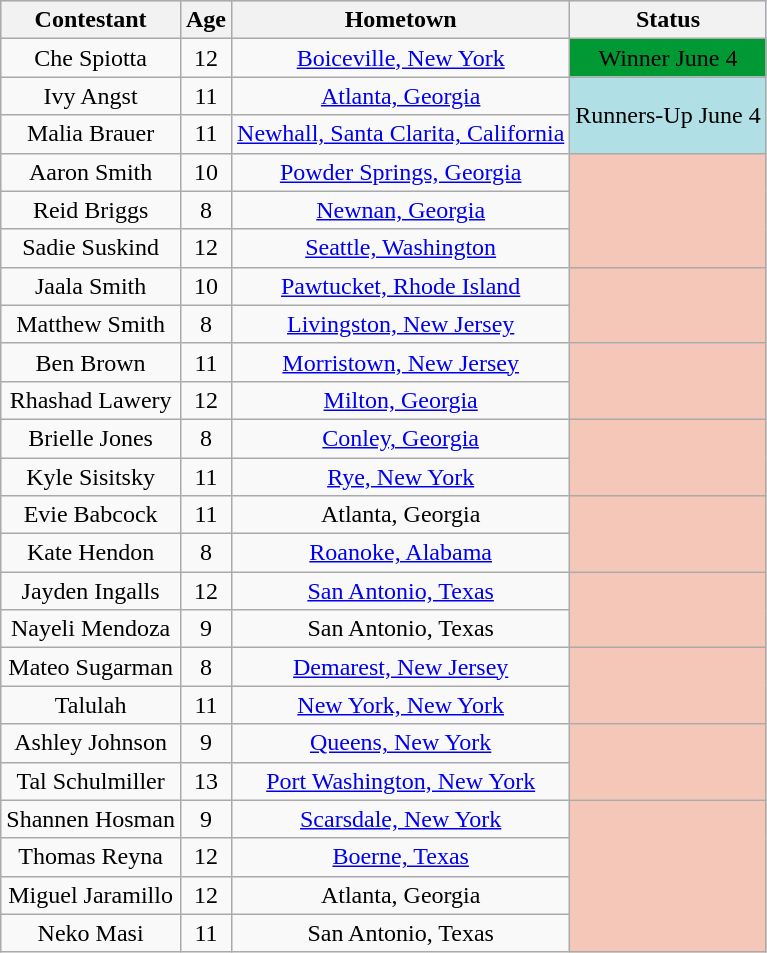<table class="wikitable sortable" style="text-align:center">
<tr style="background:#C1D8FF;">
<th>Contestant</th>
<th>Age</th>
<th>Hometown</th>
<th>Status</th>
</tr>
<tr>
<td>Che Spiotta</td>
<td>12</td>
<td><a href='#'>Boiceville, New York</a></td>
<td style="background:#093;"><span>Winner June 4</span></td>
</tr>
<tr>
<td>Ivy Angst</td>
<td>11</td>
<td><a href='#'>Atlanta, Georgia</a></td>
<td style="background:#B0E0E6; text'align:center;" rowspan="2">Runners-Up June 4</td>
</tr>
<tr>
<td>Malia Brauer</td>
<td>11</td>
<td><a href='#'>Newhall, Santa Clarita, California</a></td>
</tr>
<tr>
<td>Aaron Smith</td>
<td>10</td>
<td><a href='#'>Powder Springs, Georgia</a></td>
<td style="background:#f4c7b8; text'align:center;" rowspan="3"></td>
</tr>
<tr>
<td>Reid Briggs</td>
<td>8</td>
<td><a href='#'>Newnan, Georgia</a></td>
</tr>
<tr>
<td>Sadie Suskind</td>
<td>12</td>
<td><a href='#'>Seattle, Washington</a></td>
</tr>
<tr>
<td>Jaala Smith</td>
<td>10</td>
<td><a href='#'>Pawtucket, Rhode Island</a></td>
<td style="background:#f4c7b8; text'align:center;" rowspan="2"></td>
</tr>
<tr>
<td>Matthew Smith</td>
<td>8</td>
<td><a href='#'>Livingston, New Jersey</a></td>
</tr>
<tr>
<td>Ben Brown</td>
<td>11</td>
<td><a href='#'>Morristown, New Jersey</a></td>
<td style="background:#f4c7b8; text'align:center;" rowspan="2"></td>
</tr>
<tr>
<td>Rhashad Lawery</td>
<td>12</td>
<td><a href='#'>Milton, Georgia</a></td>
</tr>
<tr>
<td>Brielle Jones</td>
<td>8</td>
<td><a href='#'>Conley, Georgia</a></td>
<td style="background:#f4c7b8; text'align:center;" rowspan="2"></td>
</tr>
<tr>
<td>Kyle Sisitsky</td>
<td>11</td>
<td><a href='#'>Rye, New York</a></td>
</tr>
<tr>
<td>Evie Babcock</td>
<td>11</td>
<td>Atlanta, Georgia</td>
<td style="background:#f4c7b8; text'align:center;" rowspan="2"></td>
</tr>
<tr>
<td>Kate Hendon</td>
<td>8</td>
<td><a href='#'>Roanoke, Alabama</a></td>
</tr>
<tr>
<td>Jayden Ingalls</td>
<td>12</td>
<td><a href='#'>San Antonio, Texas</a></td>
<td style="background:#f4c7b8; text'align:center;" rowspan="2"></td>
</tr>
<tr>
<td>Nayeli Mendoza</td>
<td>9</td>
<td>San Antonio, Texas</td>
</tr>
<tr>
<td>Mateo Sugarman</td>
<td>8</td>
<td><a href='#'>Demarest, New Jersey</a></td>
<td style="background:#f4c7b8; text'align:center;" rowspan="2"></td>
</tr>
<tr>
<td>Talulah</td>
<td>11</td>
<td><a href='#'>New York, New York</a></td>
</tr>
<tr>
<td>Ashley Johnson</td>
<td>9</td>
<td><a href='#'>Queens, New York</a></td>
<td style="background:#f4c7b8; text'align:center;" rowspan="2"></td>
</tr>
<tr>
<td>Tal Schulmiller</td>
<td>13</td>
<td><a href='#'>Port Washington, New York</a></td>
</tr>
<tr>
<td>Shannen Hosman</td>
<td>9</td>
<td><a href='#'>Scarsdale, New York</a></td>
<td style="background:#f4c7b8; text'align:center;" rowspan="4"></td>
</tr>
<tr>
<td>Thomas Reyna</td>
<td>12</td>
<td><a href='#'>Boerne, Texas</a></td>
</tr>
<tr>
<td>Miguel Jaramillo</td>
<td>12</td>
<td>Atlanta, Georgia</td>
</tr>
<tr>
<td>Neko Masi</td>
<td>11</td>
<td>San Antonio, Texas</td>
</tr>
</table>
